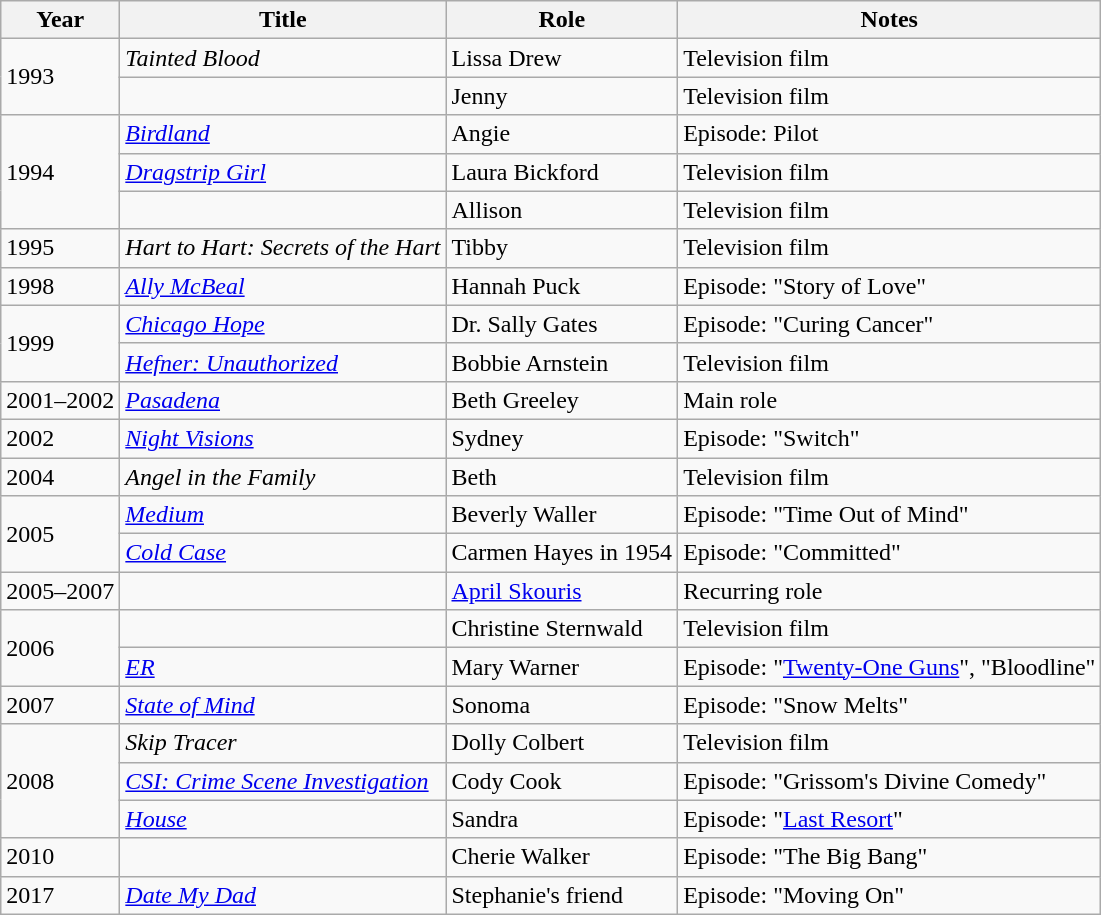<table class="wikitable sortable">
<tr>
<th>Year</th>
<th>Title</th>
<th>Role</th>
<th class="unsortable">Notes</th>
</tr>
<tr>
<td rowspan=2>1993</td>
<td><em>Tainted Blood</em></td>
<td>Lissa Drew</td>
<td>Television film</td>
</tr>
<tr>
<td><em></em></td>
<td>Jenny</td>
<td>Television film</td>
</tr>
<tr>
<td rowspan=3>1994</td>
<td><em><a href='#'>Birdland</a></em></td>
<td>Angie</td>
<td>Episode: Pilot</td>
</tr>
<tr>
<td><em><a href='#'>Dragstrip Girl</a></em></td>
<td>Laura Bickford</td>
<td>Television film</td>
</tr>
<tr>
<td><em></em></td>
<td>Allison</td>
<td>Television film</td>
</tr>
<tr>
<td>1995</td>
<td><em>Hart to Hart: Secrets of the Hart</em></td>
<td>Tibby</td>
<td>Television film</td>
</tr>
<tr>
<td>1998</td>
<td><em><a href='#'>Ally McBeal</a></em></td>
<td>Hannah Puck</td>
<td>Episode: "Story of Love"</td>
</tr>
<tr>
<td rowspan=2>1999</td>
<td><em><a href='#'>Chicago Hope</a></em></td>
<td>Dr. Sally Gates</td>
<td>Episode: "Curing Cancer"</td>
</tr>
<tr>
<td><em><a href='#'>Hefner: Unauthorized</a></em></td>
<td>Bobbie Arnstein</td>
<td>Television film</td>
</tr>
<tr>
<td>2001–2002</td>
<td><em><a href='#'>Pasadena</a></em></td>
<td>Beth Greeley</td>
<td>Main role</td>
</tr>
<tr>
<td>2002</td>
<td><em><a href='#'>Night Visions</a></em></td>
<td>Sydney</td>
<td>Episode: "Switch"</td>
</tr>
<tr>
<td>2004</td>
<td><em>Angel in the Family</em></td>
<td>Beth</td>
<td>Television film</td>
</tr>
<tr>
<td rowspan=2>2005</td>
<td><em><a href='#'>Medium</a></em></td>
<td>Beverly Waller</td>
<td>Episode: "Time Out of Mind"</td>
</tr>
<tr>
<td><em><a href='#'>Cold Case</a></em></td>
<td>Carmen Hayes in 1954</td>
<td>Episode: "Committed"</td>
</tr>
<tr>
<td>2005–2007</td>
<td><em></em></td>
<td><a href='#'>April Skouris</a></td>
<td>Recurring role</td>
</tr>
<tr>
<td rowspan=2>2006</td>
<td><em></em></td>
<td>Christine Sternwald</td>
<td>Television film</td>
</tr>
<tr>
<td><em><a href='#'>ER</a></em></td>
<td>Mary Warner</td>
<td>Episode: "<a href='#'>Twenty-One Guns</a>", "Bloodline"</td>
</tr>
<tr>
<td>2007</td>
<td><em><a href='#'>State of Mind</a></em></td>
<td>Sonoma</td>
<td>Episode: "Snow Melts"</td>
</tr>
<tr>
<td rowspan=3>2008</td>
<td><em>Skip Tracer</em></td>
<td>Dolly Colbert</td>
<td>Television film</td>
</tr>
<tr>
<td><em><a href='#'>CSI: Crime Scene Investigation</a></em></td>
<td>Cody Cook</td>
<td>Episode: "Grissom's Divine Comedy"</td>
</tr>
<tr>
<td><em><a href='#'>House</a></em></td>
<td>Sandra</td>
<td>Episode: "<a href='#'>Last Resort</a>"</td>
</tr>
<tr>
<td>2010</td>
<td><em></em></td>
<td>Cherie Walker</td>
<td>Episode: "The Big Bang"</td>
</tr>
<tr>
<td>2017</td>
<td><em><a href='#'>Date My Dad</a></em></td>
<td>Stephanie's friend</td>
<td>Episode: "Moving On"</td>
</tr>
</table>
